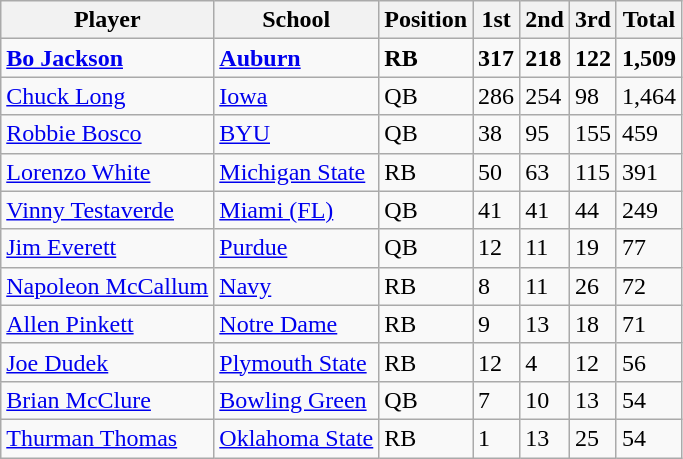<table class="wikitable">
<tr>
<th>Player</th>
<th>School</th>
<th>Position</th>
<th>1st</th>
<th>2nd</th>
<th>3rd</th>
<th>Total</th>
</tr>
<tr>
<td><strong><a href='#'>Bo Jackson</a></strong></td>
<td><strong><a href='#'>Auburn</a></strong></td>
<td><strong>RB</strong></td>
<td><strong>317</strong></td>
<td><strong>218</strong></td>
<td><strong>122</strong></td>
<td><strong>1,509</strong></td>
</tr>
<tr>
<td><a href='#'>Chuck Long</a></td>
<td><a href='#'>Iowa</a></td>
<td>QB</td>
<td>286</td>
<td>254</td>
<td>98</td>
<td>1,464</td>
</tr>
<tr>
<td><a href='#'>Robbie Bosco</a></td>
<td><a href='#'>BYU</a></td>
<td>QB</td>
<td>38</td>
<td>95</td>
<td>155</td>
<td>459</td>
</tr>
<tr>
<td><a href='#'>Lorenzo White</a></td>
<td><a href='#'>Michigan State</a></td>
<td>RB</td>
<td>50</td>
<td>63</td>
<td>115</td>
<td>391</td>
</tr>
<tr>
<td><a href='#'>Vinny Testaverde</a></td>
<td><a href='#'>Miami (FL)</a></td>
<td>QB</td>
<td>41</td>
<td>41</td>
<td>44</td>
<td>249</td>
</tr>
<tr>
<td><a href='#'>Jim Everett</a></td>
<td><a href='#'>Purdue</a></td>
<td>QB</td>
<td>12</td>
<td>11</td>
<td>19</td>
<td>77</td>
</tr>
<tr>
<td><a href='#'>Napoleon McCallum</a></td>
<td><a href='#'>Navy</a></td>
<td>RB</td>
<td>8</td>
<td>11</td>
<td>26</td>
<td>72</td>
</tr>
<tr>
<td><a href='#'>Allen Pinkett</a></td>
<td><a href='#'>Notre Dame</a></td>
<td>RB</td>
<td>9</td>
<td>13</td>
<td>18</td>
<td>71</td>
</tr>
<tr>
<td><a href='#'>Joe Dudek</a></td>
<td><a href='#'>Plymouth State</a></td>
<td>RB</td>
<td>12</td>
<td>4</td>
<td>12</td>
<td>56</td>
</tr>
<tr>
<td><a href='#'>Brian McClure</a></td>
<td><a href='#'>Bowling Green</a></td>
<td>QB</td>
<td>7</td>
<td>10</td>
<td>13</td>
<td>54</td>
</tr>
<tr>
<td><a href='#'>Thurman Thomas</a></td>
<td><a href='#'>Oklahoma State</a></td>
<td>RB</td>
<td>1</td>
<td>13</td>
<td>25</td>
<td>54</td>
</tr>
</table>
